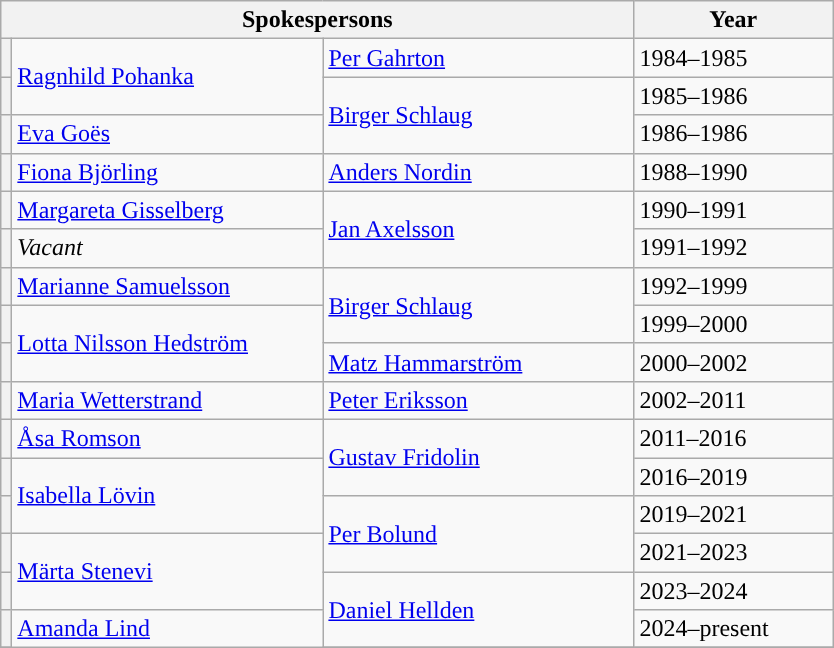<table class="wikitable">
<tr>
<th colspan=3>Spokespersons</th>
<th>Year</th>
</tr>
<tr>
<th style="background:"></th>
<td style="width:200px;"rowspan=2><a href='#'>Ragnhild Pohanka</a></td>
<td style="width:200px;"><a href='#'>Per Gahrton</a></td>
<td style="width:125px;">1984–1985</td>
</tr>
<tr>
<th style="background:"></th>
<td style="width:200px;"rowspan=2><a href='#'>Birger Schlaug</a></td>
<td style="width:125px;">1985–1986</td>
</tr>
<tr>
<th style="background:"></th>
<td style="width:200px;"><a href='#'>Eva Goës</a></td>
<td style="width:125px;">1986–1986</td>
</tr>
<tr>
<th style="background:"></th>
<td style="width:200px;"><a href='#'>Fiona Björling</a></td>
<td style="width:200px;"><a href='#'>Anders Nordin</a></td>
<td style="width:125px;">1988–1990</td>
</tr>
<tr>
<th style="background:"></th>
<td style="width:200px;"><a href='#'>Margareta Gisselberg</a></td>
<td style="width:200px;"rowspan=2><a href='#'>Jan Axelsson</a></td>
<td style="width:125px;">1990–1991</td>
</tr>
<tr>
<th style="background:"></th>
<td style="width:200px;"><em>Vacant</em></td>
<td style="width:125px;">1991–1992</td>
</tr>
<tr>
<th style="background:"></th>
<td style="width:200px;"><a href='#'>Marianne Samuelsson</a></td>
<td style="width:200px;"rowspan=2><a href='#'>Birger Schlaug</a></td>
<td style="width:125px;">1992–1999</td>
</tr>
<tr>
<th style="background:"></th>
<td style="width:200px;" rowspan=2><a href='#'>Lotta Nilsson Hedström</a></td>
<td style="width:125px;">1999–2000</td>
</tr>
<tr>
<th style="background:"></th>
<td style="width:200px;" rowspan=1><a href='#'>Matz Hammarström</a></td>
<td style="width:125px;">2000–2002</td>
</tr>
<tr>
<th style="background:"></th>
<td style="width:200px;"><a href='#'>Maria Wetterstrand</a></td>
<td style="width:200px;"><a href='#'>Peter Eriksson</a></td>
<td style="width:125px;">2002–2011</td>
</tr>
<tr>
<th style="background:"></th>
<td style="width:200px;"><a href='#'>Åsa Romson</a></td>
<td style="width:200px;"rowspan=2><a href='#'>Gustav Fridolin</a></td>
<td style="width:125px;">2011–2016</td>
</tr>
<tr>
<th style="background:"></th>
<td style="width:200px;"rowspan=2><a href='#'>Isabella Lövin</a></td>
<td style="width:125px;">2016–2019</td>
</tr>
<tr>
<th style="background:"></th>
<td style="width:200px;"rowspan=2><a href='#'>Per Bolund</a></td>
<td style="width:125px;">2019–2021</td>
</tr>
<tr>
<th style="background:"></th>
<td style="width:200px;"rowspan=2><a href='#'>Märta Stenevi</a></td>
<td style="width:125px;">2021–2023</td>
</tr>
<tr>
<th style="background:"></th>
<td style="width:200px;"rowspan=2><a href='#'>Daniel Hellden</a></td>
<td style="width:125px;">2023–2024</td>
</tr>
<tr>
<th style="background:"></th>
<td style="width:200px;"rowspan=2><a href='#'>Amanda Lind</a></td>
<td style="width:125px;">2024–present</td>
</tr>
<tr>
</tr>
</table>
